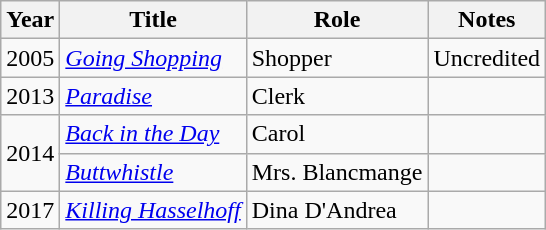<table class="wikitable sortable">
<tr>
<th>Year</th>
<th>Title</th>
<th>Role</th>
<th class="unsortable">Notes</th>
</tr>
<tr>
<td>2005</td>
<td><em><a href='#'>Going Shopping</a></em></td>
<td>Shopper</td>
<td>Uncredited</td>
</tr>
<tr>
<td>2013</td>
<td><em><a href='#'>Paradise</a></em></td>
<td>Clerk</td>
<td></td>
</tr>
<tr>
<td rowspan=2>2014</td>
<td><em><a href='#'>Back in the Day</a></em></td>
<td>Carol</td>
<td></td>
</tr>
<tr>
<td><em><a href='#'>Buttwhistle</a></em></td>
<td>Mrs. Blancmange</td>
<td></td>
</tr>
<tr>
<td>2017</td>
<td><em><a href='#'>Killing Hasselhoff</a></em></td>
<td>Dina D'Andrea</td>
<td></td>
</tr>
</table>
